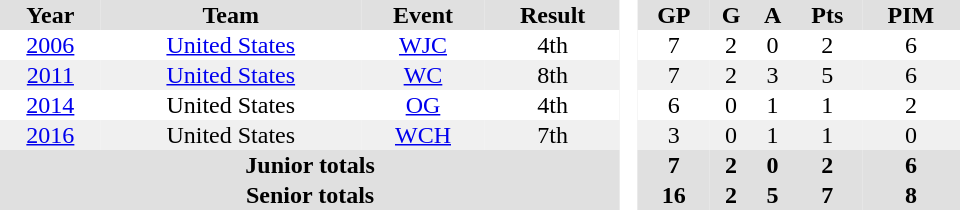<table border="0" cellpadding="1" cellspacing="0" style="text-align:center; width:40em">
<tr ALIGN="center" bgcolor="#e0e0e0">
<th>Year</th>
<th>Team</th>
<th>Event</th>
<th>Result</th>
<th ALIGN="center" rowspan="99" bgcolor="#ffffff"> </th>
<th>GP</th>
<th>G</th>
<th>A</th>
<th>Pts</th>
<th>PIM</th>
</tr>
<tr>
<td><a href='#'>2006</a></td>
<td><a href='#'>United States</a></td>
<td><a href='#'>WJC</a></td>
<td>4th</td>
<td>7</td>
<td>2</td>
<td>0</td>
<td>2</td>
<td>6</td>
</tr>
<tr style="background:#f0f0f0;">
<td><a href='#'>2011</a></td>
<td><a href='#'>United States</a></td>
<td><a href='#'>WC</a></td>
<td>8th</td>
<td>7</td>
<td>2</td>
<td>3</td>
<td>5</td>
<td>6</td>
</tr>
<tr>
<td><a href='#'>2014</a></td>
<td>United States</td>
<td><a href='#'>OG</a></td>
<td>4th</td>
<td>6</td>
<td>0</td>
<td>1</td>
<td>1</td>
<td>2</td>
</tr>
<tr style="background:#f0f0f0;">
<td><a href='#'>2016</a></td>
<td>United States</td>
<td><a href='#'>WCH</a></td>
<td>7th</td>
<td>3</td>
<td>0</td>
<td>1</td>
<td>1</td>
<td>0</td>
</tr>
<tr style="background:#e0e0e0;">
<th colspan=4>Junior totals</th>
<th>7</th>
<th>2</th>
<th>0</th>
<th>2</th>
<th>6</th>
</tr>
<tr style="background:#e0e0e0;">
<th colspan=4>Senior totals</th>
<th>16</th>
<th>2</th>
<th>5</th>
<th>7</th>
<th>8</th>
</tr>
</table>
